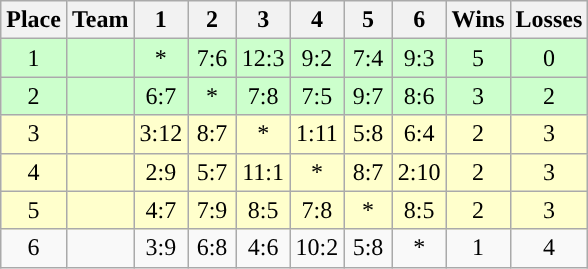<table class="wikitable" style="text-align:center;">
<tr>
<th>Place</th>
<th>Team</th>
<th width="25">1</th>
<th width="25">2</th>
<th width="25">3</th>
<th width="25">4</th>
<th width="25">5</th>
<th width="25">6</th>
<th>Wins</th>
<th>Losses</th>
</tr>
<tr bgcolor=#cfc>
<td>1</td>
<td align=left></td>
<td>*</td>
<td>7:6</td>
<td>12:3</td>
<td>9:2</td>
<td>7:4</td>
<td>9:3</td>
<td>5</td>
<td>0</td>
</tr>
<tr bgcolor=#cfc>
<td>2</td>
<td align=left></td>
<td>6:7</td>
<td>*</td>
<td>7:8</td>
<td>7:5</td>
<td>9:7</td>
<td>8:6</td>
<td>3</td>
<td>2</td>
</tr>
<tr bgcolor=#ffc>
<td>3</td>
<td align=left></td>
<td>3:12</td>
<td>8:7</td>
<td>*</td>
<td>1:11</td>
<td>5:8</td>
<td>6:4</td>
<td>2</td>
<td>3</td>
</tr>
<tr bgcolor=#ffc>
<td>4</td>
<td align=left></td>
<td>2:9</td>
<td>5:7</td>
<td>11:1</td>
<td>*</td>
<td>8:7</td>
<td>2:10</td>
<td>2</td>
<td>3</td>
</tr>
<tr bgcolor=#ffc>
<td>5</td>
<td align=left></td>
<td>4:7</td>
<td>7:9</td>
<td>8:5</td>
<td>7:8</td>
<td>*</td>
<td>8:5</td>
<td>2</td>
<td>3</td>
</tr>
<tr>
<td>6</td>
<td align=left></td>
<td>3:9</td>
<td>6:8</td>
<td>4:6</td>
<td>10:2</td>
<td>5:8</td>
<td>*</td>
<td>1</td>
<td>4</td>
</tr>
</table>
